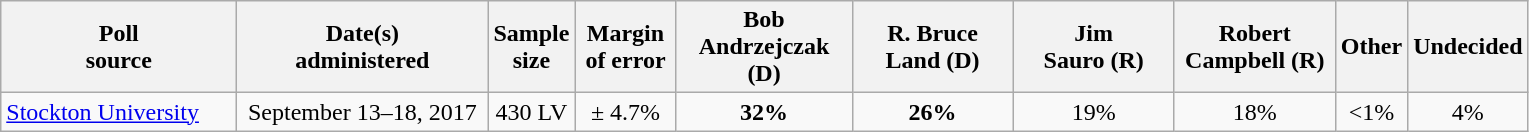<table class="wikitable">
<tr>
<th style="width:150px;">Poll<br> source</th>
<th style="width:160px;">Date(s)<br> administered</th>
<th>Sample<br>size</th>
<th style="width:60px;">Margin<br> of error</th>
<th style="width:110px;">Bob<br>Andrzejczak (D)</th>
<th style="width:100px;">R. Bruce<br>Land (D)</th>
<th style="width:100px;">Jim<br>Sauro (R)</th>
<th style="width:100px;">Robert<br>Campbell (R)</th>
<th>Other</th>
<th>Undecided</th>
</tr>
<tr>
<td><a href='#'>Stockton University</a></td>
<td align="center">September 13–18, 2017</td>
<td align="center">430 LV</td>
<td align="center">± 4.7%</td>
<td align="center" ><strong>32%</strong></td>
<td align="center" ><strong>26%</strong></td>
<td align="center">19%</td>
<td align="center">18%</td>
<td align="center"><1%</td>
<td align="center">4%</td>
</tr>
</table>
